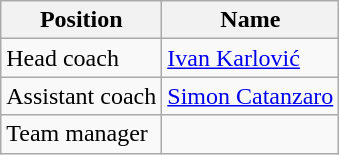<table class="wikitable">
<tr>
<th>Position</th>
<th>Name</th>
</tr>
<tr>
<td>Head coach</td>
<td> <a href='#'>Ivan Karlović</a></td>
</tr>
<tr>
<td>Assistant coach</td>
<td> <a href='#'>Simon Catanzaro</a></td>
</tr>
<tr>
<td>Team manager</td>
<td></td>
</tr>
</table>
